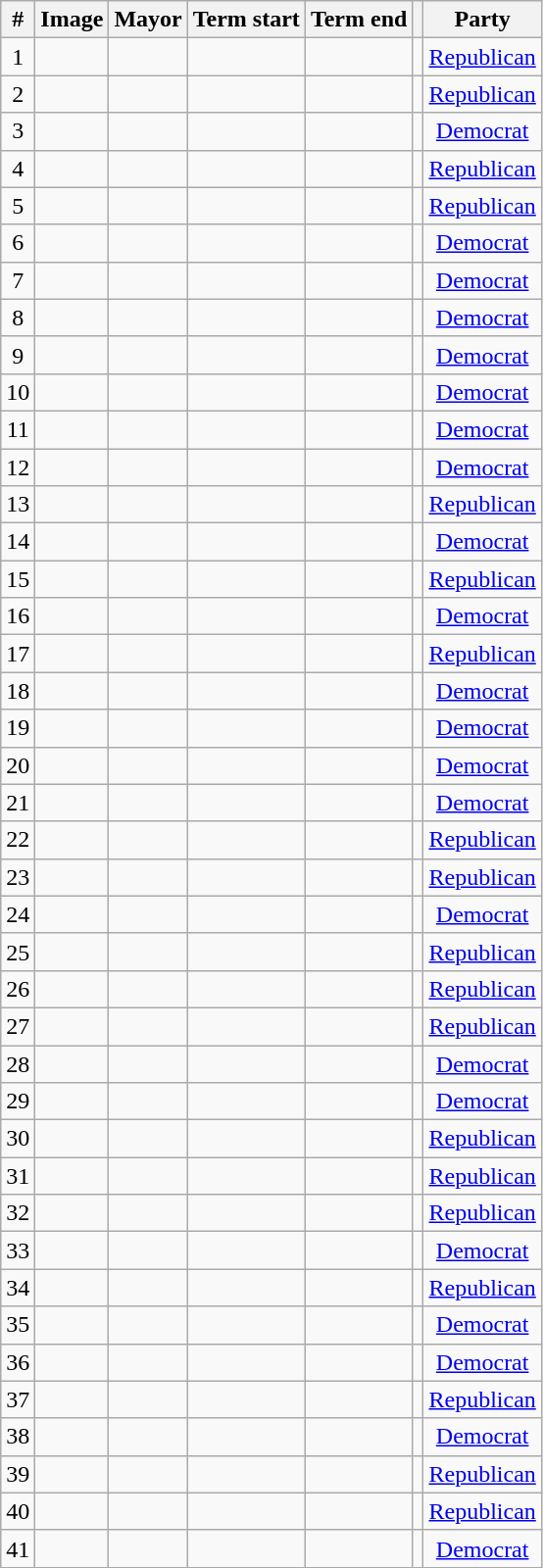<table class="wikitable sortable">
<tr>
<th>#</th>
<th>Image</th>
<th>Mayor</th>
<th>Term start</th>
<th>Term end</th>
<th></th>
<th>Party</th>
</tr>
<tr>
<td align="center">1</td>
<td align="center"></td>
<td align="center"></td>
<td align="center"></td>
<td align="center"></td>
<td bgcolor=></td>
<td align="center"><a href='#'>Republican</a></td>
</tr>
<tr>
<td align="center">2</td>
<td align="center"></td>
<td align="center"></td>
<td align="center"></td>
<td align="center"></td>
<td bgcolor=></td>
<td align="center"><a href='#'>Republican</a></td>
</tr>
<tr>
<td align="center">3</td>
<td align="center"></td>
<td align="center"></td>
<td align="center"></td>
<td align="center"></td>
<td bgcolor=></td>
<td align="center"><a href='#'>Democrat</a></td>
</tr>
<tr>
<td align="center">4</td>
<td align="center"></td>
<td align="center"></td>
<td align="center"></td>
<td align="center"></td>
<td bgcolor=></td>
<td align="center"><a href='#'>Republican</a></td>
</tr>
<tr>
<td align="center">5</td>
<td align="center"></td>
<td align="center"></td>
<td align="center"></td>
<td align="center"></td>
<td bgcolor=></td>
<td align="center"><a href='#'>Republican</a></td>
</tr>
<tr>
<td align="center">6</td>
<td align="center"></td>
<td align="center"></td>
<td align="center"></td>
<td align="center"></td>
<td bgcolor=></td>
<td align="center"><a href='#'>Democrat</a></td>
</tr>
<tr>
<td align="center">7</td>
<td align="center"></td>
<td align="center"></td>
<td align="center"></td>
<td align="center"></td>
<td bgcolor=></td>
<td align="center"><a href='#'>Democrat</a></td>
</tr>
<tr>
<td align="center">8</td>
<td align="center"></td>
<td align="center"></td>
<td align="center"></td>
<td align="center"></td>
<td bgcolor=></td>
<td align="center"><a href='#'>Democrat</a></td>
</tr>
<tr>
<td align="center">9</td>
<td align="center"></td>
<td align="center"></td>
<td align="center"></td>
<td align="center"></td>
<td bgcolor=></td>
<td align="center"><a href='#'>Democrat</a></td>
</tr>
<tr>
<td align="center">10</td>
<td align="center"></td>
<td align="center"></td>
<td align="center"></td>
<td align="center"></td>
<td bgcolor=></td>
<td align="center"><a href='#'>Democrat</a></td>
</tr>
<tr>
<td align="center">11</td>
<td align="center"></td>
<td align="center"></td>
<td align="center"></td>
<td align="center"></td>
<td bgcolor=></td>
<td align="center"><a href='#'>Democrat</a></td>
</tr>
<tr>
<td align="center">12</td>
<td align="center"></td>
<td align="center"></td>
<td align="center"></td>
<td align="center"></td>
<td bgcolor=></td>
<td align="center"><a href='#'>Democrat</a></td>
</tr>
<tr>
<td align="center">13</td>
<td align="center"></td>
<td align="center"></td>
<td align="center"></td>
<td align="center"></td>
<td bgcolor=></td>
<td align="center"><a href='#'>Republican</a></td>
</tr>
<tr>
<td align="center">14</td>
<td align="center"></td>
<td align="center"></td>
<td align="center"></td>
<td align="center"></td>
<td bgcolor=></td>
<td align="center"><a href='#'>Democrat</a></td>
</tr>
<tr>
<td align="center">15</td>
<td align="center"></td>
<td align="center"></td>
<td align="center"></td>
<td align="center"></td>
<td bgcolor=></td>
<td align="center"><a href='#'>Republican</a></td>
</tr>
<tr>
<td align="center">16</td>
<td align="center"></td>
<td align="center"></td>
<td align="center"></td>
<td align="center"></td>
<td bgcolor=></td>
<td align="center"><a href='#'>Democrat</a></td>
</tr>
<tr>
<td align="center">17</td>
<td align="center"></td>
<td align="center"></td>
<td align="center"></td>
<td align="center"></td>
<td bgcolor=></td>
<td align="center"><a href='#'>Republican</a></td>
</tr>
<tr>
<td align="center">18</td>
<td align="center"></td>
<td align="center"></td>
<td align="center"></td>
<td align="center"></td>
<td bgcolor=></td>
<td align="center"><a href='#'>Democrat</a></td>
</tr>
<tr>
<td align="center">19</td>
<td align="center"></td>
<td align="center"></td>
<td align="center"></td>
<td align="center"></td>
<td bgcolor=></td>
<td align="center"><a href='#'>Democrat</a></td>
</tr>
<tr>
<td align="center">20</td>
<td align="center"></td>
<td align="center"></td>
<td align="center"></td>
<td align="center"></td>
<td bgcolor=></td>
<td align="center"><a href='#'>Democrat</a></td>
</tr>
<tr>
<td align="center">21</td>
<td align="center"></td>
<td align="center"></td>
<td align="center"></td>
<td align="center"></td>
<td bgcolor=></td>
<td align="center"><a href='#'>Democrat</a></td>
</tr>
<tr>
<td align="center">22</td>
<td align="center"></td>
<td align="center"></td>
<td align="center"></td>
<td align="center"></td>
<td bgcolor=></td>
<td align="center"><a href='#'>Republican</a></td>
</tr>
<tr>
<td align="center">23</td>
<td align="center"></td>
<td align="center"></td>
<td align="center"></td>
<td align="center"></td>
<td bgcolor=></td>
<td align="center"><a href='#'>Republican</a></td>
</tr>
<tr>
<td align="center">24</td>
<td align="center"></td>
<td align="center"></td>
<td align="center"></td>
<td align="center"></td>
<td bgcolor=></td>
<td align="center"><a href='#'>Democrat</a></td>
</tr>
<tr>
<td align="center">25</td>
<td align="center"></td>
<td align="center"></td>
<td align="center"></td>
<td align="center"></td>
<td bgcolor=></td>
<td align="center"><a href='#'>Republican</a></td>
</tr>
<tr>
<td align="center">26</td>
<td align="center"></td>
<td align="center"></td>
<td align="center"></td>
<td align="center"></td>
<td bgcolor=></td>
<td align="center"><a href='#'>Republican</a></td>
</tr>
<tr>
<td align="center">27</td>
<td align="center"></td>
<td align="center"></td>
<td align="center"></td>
<td align="center"></td>
<td bgcolor=></td>
<td align="center"><a href='#'>Republican</a></td>
</tr>
<tr>
<td align="center">28</td>
<td align="center"></td>
<td align="center"></td>
<td align="center"></td>
<td align="center"></td>
<td bgcolor=></td>
<td align="center"><a href='#'>Democrat</a></td>
</tr>
<tr>
<td align="center">29</td>
<td align="center"></td>
<td align="center"></td>
<td align="center"></td>
<td align="center"></td>
<td bgcolor=></td>
<td align="center"><a href='#'>Democrat</a></td>
</tr>
<tr>
<td align="center">30</td>
<td align="center"></td>
<td align="center"></td>
<td align="center"></td>
<td align="center"></td>
<td bgcolor=></td>
<td align="center"><a href='#'>Republican</a></td>
</tr>
<tr>
<td align="center">31</td>
<td align="center"></td>
<td align="center"></td>
<td align="center"></td>
<td align="center"></td>
<td bgcolor=></td>
<td align="center"><a href='#'>Republican</a></td>
</tr>
<tr>
<td align="center">32</td>
<td align="center"></td>
<td align="center"></td>
<td align="center"></td>
<td align="center"></td>
<td bgcolor=></td>
<td align="center"><a href='#'>Republican</a></td>
</tr>
<tr>
<td align="center">33</td>
<td align="center"></td>
<td align="center"></td>
<td align="center"></td>
<td align="center"></td>
<td bgcolor=></td>
<td align="center"><a href='#'>Democrat</a></td>
</tr>
<tr>
<td align="center">34</td>
<td align="center"></td>
<td align="center"></td>
<td align="center"></td>
<td align="center"></td>
<td bgcolor=></td>
<td align="center"><a href='#'>Republican</a></td>
</tr>
<tr>
<td align="center">35</td>
<td align="center"></td>
<td align="center"></td>
<td align="center"></td>
<td align="center"></td>
<td bgcolor=></td>
<td align="center"><a href='#'>Democrat</a></td>
</tr>
<tr>
<td align="center">36</td>
<td align="center"></td>
<td align="center"></td>
<td align="center"></td>
<td align="center"></td>
<td bgcolor=></td>
<td align="center"><a href='#'>Democrat</a></td>
</tr>
<tr>
<td align="center">37</td>
<td align="center"></td>
<td align="center"></td>
<td align="center"></td>
<td align="center"></td>
<td bgcolor=></td>
<td align="center"><a href='#'>Republican</a></td>
</tr>
<tr>
<td align="center">38</td>
<td align="center"></td>
<td align="center"></td>
<td align="center"></td>
<td align="center"></td>
<td bgcolor=></td>
<td align="center"><a href='#'>Democrat</a></td>
</tr>
<tr>
<td align="center">39</td>
<td align="center"></td>
<td align="center"></td>
<td align="center"></td>
<td align="center"></td>
<td bgcolor=></td>
<td align="center"><a href='#'>Republican</a></td>
</tr>
<tr>
<td align="center">40</td>
<td align="center"></td>
<td align="center"></td>
<td align="center"></td>
<td></td>
<td bgcolor=></td>
<td align="center"><a href='#'>Republican</a></td>
</tr>
<tr>
<td align="center">41</td>
<td align="center"></td>
<td align="center"></td>
<td align="center"></td>
<td align="center"></td>
<td bgcolor=></td>
<td align="center"><a href='#'>Democrat</a></td>
</tr>
</table>
